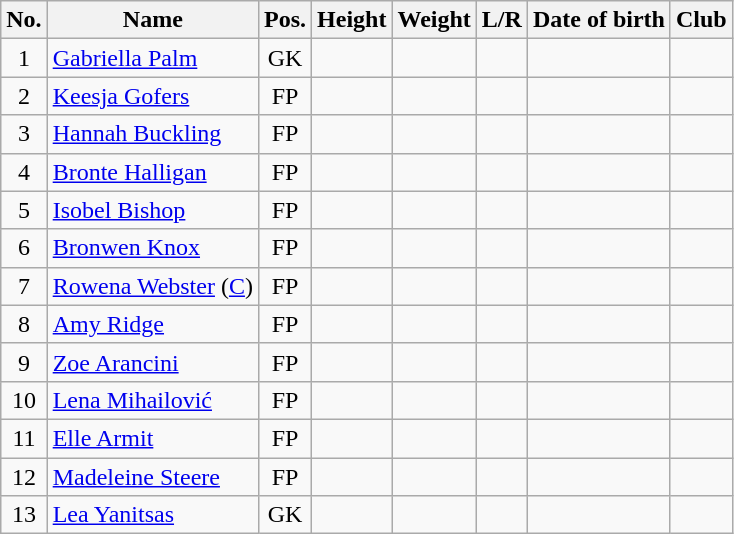<table class="wikitable sortable" style="text-align:center">
<tr>
<th>No.</th>
<th>Name</th>
<th>Pos.</th>
<th>Height</th>
<th>Weight</th>
<th>L/R</th>
<th>Date of birth</th>
<th>Club</th>
</tr>
<tr>
<td style="text-align:center;">1</td>
<td style="text-align:left;"><a href='#'>Gabriella Palm</a></td>
<td style="text-align:center;">GK</td>
<td></td>
<td></td>
<td></td>
<td style="text-align:left;"></td>
<td></td>
</tr>
<tr>
<td style="text-align:center;">2</td>
<td style="text-align:left;"><a href='#'>Keesja Gofers</a></td>
<td style="text-align:center;">FP</td>
<td></td>
<td></td>
<td></td>
<td style="text-align:left;"></td>
<td></td>
</tr>
<tr>
<td style="text-align:center;">3</td>
<td style="text-align:left;"><a href='#'>Hannah Buckling</a></td>
<td style="text-align:center;">FP</td>
<td></td>
<td></td>
<td></td>
<td style="text-align:left;"></td>
<td></td>
</tr>
<tr>
<td style="text-align:center;">4</td>
<td style="text-align:left;"><a href='#'>Bronte Halligan</a></td>
<td style="text-align:center;">FP</td>
<td></td>
<td></td>
<td></td>
<td style="text-align:left;"></td>
<td></td>
</tr>
<tr>
<td style="text-align:center;">5</td>
<td style="text-align:left;"><a href='#'>Isobel Bishop</a></td>
<td style="text-align:center;">FP</td>
<td></td>
<td></td>
<td></td>
<td style="text-align:left;"></td>
<td></td>
</tr>
<tr>
<td style="text-align:center;">6</td>
<td style="text-align:left;"><a href='#'>Bronwen Knox</a></td>
<td style="text-align:center;">FP</td>
<td></td>
<td></td>
<td></td>
<td style="text-align:left;"></td>
<td></td>
</tr>
<tr>
<td style="text-align:center;">7</td>
<td style="text-align:left;"><a href='#'>Rowena Webster</a> (<a href='#'>C</a>)</td>
<td style="text-align:center;">FP</td>
<td></td>
<td></td>
<td></td>
<td style="text-align:left;"></td>
<td></td>
</tr>
<tr>
<td style="text-align:center;">8</td>
<td style="text-align:left;"><a href='#'>Amy Ridge</a></td>
<td style="text-align:center;">FP</td>
<td></td>
<td></td>
<td></td>
<td style="text-align:left;"></td>
<td></td>
</tr>
<tr>
<td style="text-align:center;">9</td>
<td style="text-align:left;"><a href='#'>Zoe Arancini</a></td>
<td style="text-align:center;">FP</td>
<td></td>
<td></td>
<td></td>
<td style="text-align:left;"></td>
<td></td>
</tr>
<tr>
<td style="text-align:center;">10</td>
<td style="text-align:left;"><a href='#'>Lena Mihailović</a></td>
<td style="text-align:center;">FP</td>
<td></td>
<td></td>
<td></td>
<td style="text-align:left;"></td>
<td></td>
</tr>
<tr>
<td style="text-align:center;">11</td>
<td style="text-align:left;"><a href='#'>Elle Armit</a></td>
<td style="text-align:center;">FP</td>
<td></td>
<td></td>
<td></td>
<td style="text-align:left;"></td>
<td></td>
</tr>
<tr>
<td style="text-align:center;">12</td>
<td style="text-align:left;"><a href='#'>Madeleine Steere</a></td>
<td style="text-align:center;">FP</td>
<td></td>
<td></td>
<td></td>
<td style="text-align:left;"></td>
<td></td>
</tr>
<tr>
<td style="text-align:center;">13</td>
<td style="text-align:left;"><a href='#'>Lea Yanitsas</a></td>
<td style="text-align:center;">GK</td>
<td></td>
<td></td>
<td></td>
<td style="text-align:left;"></td>
<td></td>
</tr>
</table>
